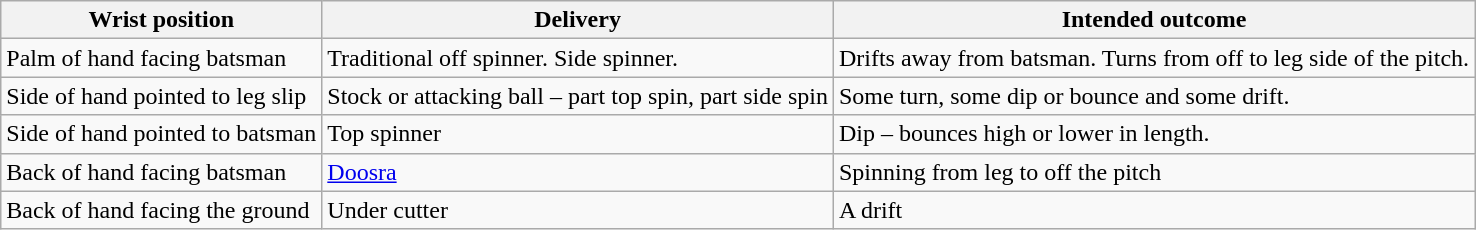<table class="wikitable">
<tr>
<th>Wrist position</th>
<th>Delivery</th>
<th>Intended outcome</th>
</tr>
<tr>
<td>Palm of hand facing batsman</td>
<td>Traditional off spinner. Side spinner.</td>
<td>Drifts away from batsman. Turns from off to leg side of the pitch.</td>
</tr>
<tr>
<td>Side of hand pointed to leg slip</td>
<td>Stock or attacking ball – part top spin, part side spin</td>
<td>Some turn, some dip or bounce and some drift.</td>
</tr>
<tr>
<td>Side of hand pointed to batsman</td>
<td>Top spinner</td>
<td>Dip – bounces high or lower in length.</td>
</tr>
<tr>
<td>Back of hand facing batsman</td>
<td><a href='#'>Doosra</a></td>
<td>Spinning from leg to off the pitch</td>
</tr>
<tr>
<td>Back of hand facing the ground</td>
<td>Under cutter</td>
<td>A drift</td>
</tr>
</table>
